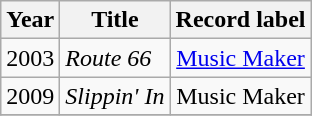<table class="wikitable sortable">
<tr>
<th>Year</th>
<th>Title</th>
<th>Record label</th>
</tr>
<tr>
<td>2003</td>
<td><em>Route 66</em></td>
<td style="text-align:center;"><a href='#'>Music Maker</a></td>
</tr>
<tr>
<td>2009</td>
<td><em>Slippin' In</em></td>
<td style="text-align:center;">Music Maker</td>
</tr>
<tr>
</tr>
</table>
